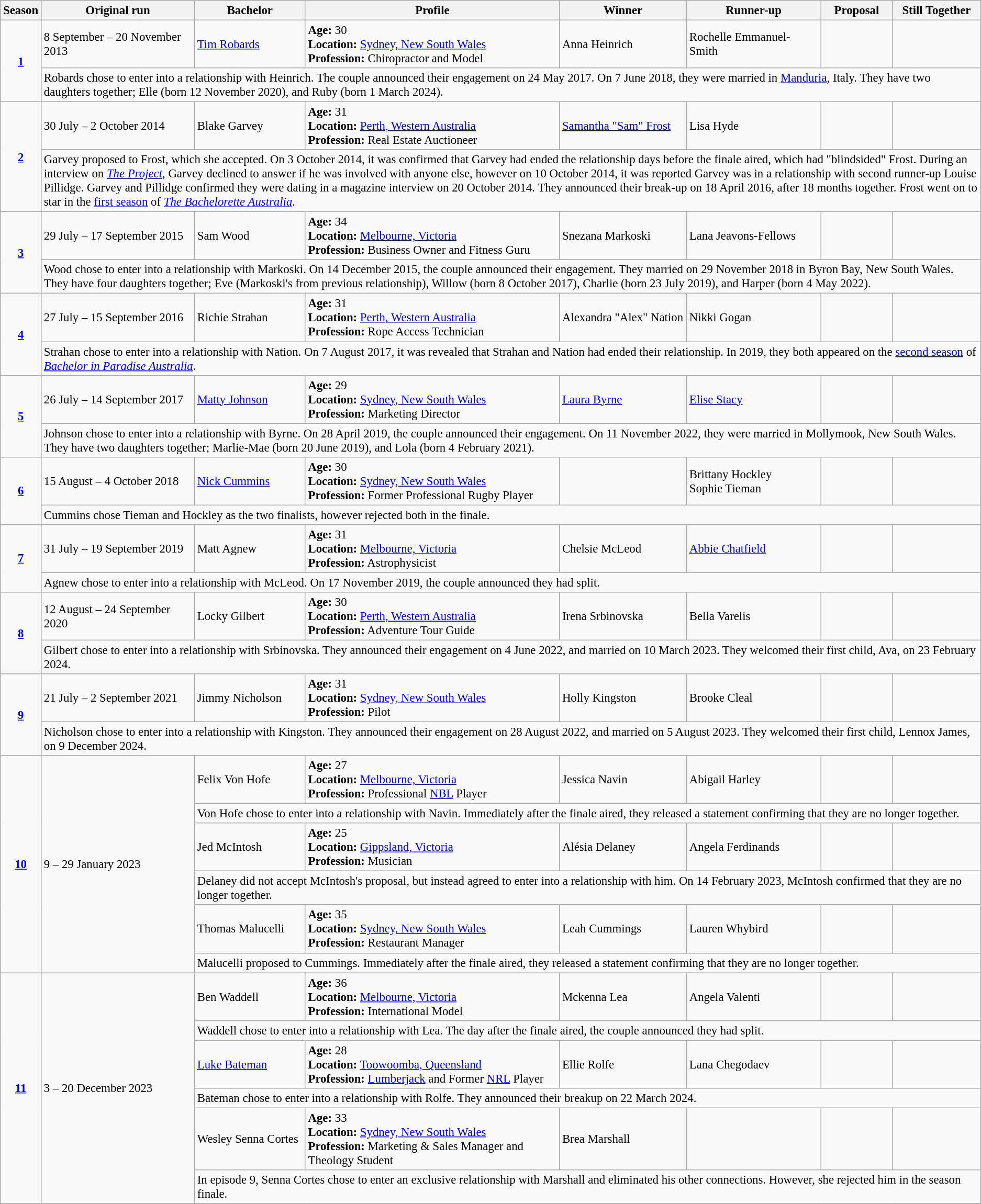<table class="wikitable plainrowheaders" style="text-align: left; font-size:95%;">
<tr>
<th>Season</th>
<th>Original run</th>
<th>Bachelor</th>
<th>Profile</th>
<th>Winner</th>
<th>Runner-up</th>
<th>Proposal</th>
<th>Still Together</th>
</tr>
<tr>
<td rowspan="2" style="text-align:center;"><strong><a href='#'>1</a></strong></td>
<td>8 September – 20 November 2013</td>
<td><a href='#'>Tim Robards</a></td>
<td><strong>Age:</strong> 30<br> <strong>Location:</strong> <a href='#'>Sydney, New South Wales</a><br> <strong>Profession:</strong> Chiropractor and Model</td>
<td>Anna Heinrich</td>
<td>Rochelle Emmanuel-Smith</td>
<td></td>
<td></td>
</tr>
<tr>
<td colspan="7">Robards chose to enter into a relationship with Heinrich. The couple announced their engagement on 24 May 2017. On 7 June 2018, they were married in <a href='#'>Manduria</a>, Italy. They have two daughters together; Elle (born 12 November 2020), and Ruby (born 1 March 2024).</td>
</tr>
<tr>
<td rowspan="2" style="text-align:center;"><strong><a href='#'>2</a></strong></td>
<td>30 July – 2 October 2014</td>
<td>Blake Garvey</td>
<td><strong>Age:</strong> 31<br> <strong>Location:</strong> <a href='#'>Perth, Western Australia</a><br> <strong>Profession:</strong> Real Estate Auctioneer</td>
<td><a href='#'>Samantha "Sam" Frost</a></td>
<td>Lisa Hyde</td>
<td></td>
<td></td>
</tr>
<tr>
<td colspan="7">Garvey proposed to Frost, which she accepted. On 3 October 2014, it was confirmed that Garvey had ended the relationship days before the finale aired, which had "blindsided" Frost. During an interview on <em><a href='#'>The Project</a></em>, Garvey declined to answer if he was involved with anyone else, however on 10 October 2014, it was reported Garvey was in a relationship with second runner-up Louise Pillidge. Garvey and Pillidge confirmed they were dating in a magazine interview on 20 October 2014. They announced their break-up on 18 April 2016, after 18 months together. Frost went on to star in the <a href='#'>first season</a> of <em><a href='#'>The Bachelorette Australia</a></em>.</td>
</tr>
<tr>
<td rowspan="2" style="text-align:center;"><strong><a href='#'>3</a></strong></td>
<td>29 July – 17 September 2015</td>
<td>Sam Wood</td>
<td><strong>Age:</strong> 34<br> <strong>Location:</strong> <a href='#'>Melbourne, Victoria</a><br> <strong>Profession:</strong> Business Owner and Fitness Guru</td>
<td>Snezana Markoski</td>
<td>Lana Jeavons-Fellows</td>
<td></td>
<td></td>
</tr>
<tr>
<td colspan="7">Wood chose to enter into a relationship with Markoski. On 14 December 2015, the couple announced their engagement. They married on 29 November 2018 in Byron Bay, New South Wales. They have four daughters together; Eve (Markoski's from previous relationship), Willow (born 8 October 2017), Charlie (born 23 July 2019), and Harper (born 4 May 2022).</td>
</tr>
<tr>
<td rowspan="2" style="text-align:center;"><strong><a href='#'>4</a></strong></td>
<td>27 July – 15 September 2016</td>
<td>Richie Strahan</td>
<td><strong>Age:</strong> 31<br> <strong>Location:</strong> <a href='#'>Perth, Western Australia</a><br> <strong>Profession:</strong> Rope Access Technician</td>
<td>Alexandra "Alex" Nation</td>
<td>Nikki Gogan</td>
<td></td>
<td></td>
</tr>
<tr>
<td colspan="7">Strahan chose to enter into a relationship with Nation. On 7 August 2017, it was revealed that Strahan and Nation had ended their relationship. In 2019, they both appeared on the <a href='#'>second season</a> of <em><a href='#'>Bachelor in Paradise Australia</a></em>.</td>
</tr>
<tr>
<td rowspan="2" style="text-align:center;"><strong><a href='#'>5</a></strong></td>
<td>26 July – 14 September 2017</td>
<td><a href='#'>Matty Johnson</a></td>
<td><strong>Age:</strong> 29<br><strong>Location:</strong> <a href='#'>Sydney, New South Wales</a><br><strong>Profession:</strong> Marketing Director</td>
<td><a href='#'>Laura Byrne</a></td>
<td><a href='#'>Elise Stacy</a></td>
<td></td>
<td></td>
</tr>
<tr>
<td colspan="7">Johnson chose to enter into a relationship with Byrne. On 28 April 2019, the couple announced their engagement. On 11 November 2022, they were married in Mollymook, New South Wales. They have two daughters together; Marlie-Mae (born 20 June 2019), and Lola (born 4 February 2021).</td>
</tr>
<tr>
<td rowspan="2" style="text-align:center;"><strong><a href='#'>6</a></strong></td>
<td>15 August – 4 October 2018</td>
<td><a href='#'>Nick Cummins</a></td>
<td><strong>Age:</strong> 30<br><strong>Location:</strong> <a href='#'>Sydney, New South Wales</a><br><strong>Profession:</strong> Former Professional Rugby Player</td>
<td></td>
<td>Brittany Hockley<br>Sophie Tieman</td>
<td></td>
<td></td>
</tr>
<tr>
<td colspan="7">Cummins chose Tieman and Hockley as the two finalists, however rejected both in the finale.</td>
</tr>
<tr>
<td rowspan="2" style="text-align:center;"><strong><a href='#'>7</a></strong></td>
<td>31 July – 19 September 2019</td>
<td>Matt Agnew</td>
<td><strong>Age:</strong> 31<br><strong>Location:</strong> <a href='#'>Melbourne, Victoria</a><br><strong>Profession:</strong> Astrophysicist</td>
<td>Chelsie McLeod</td>
<td><a href='#'>Abbie Chatfield</a></td>
<td></td>
<td></td>
</tr>
<tr>
<td colspan="7">Agnew chose to enter into a relationship with McLeod. On 17 November 2019, the couple announced they had split.</td>
</tr>
<tr>
<td rowspan="2" style="text-align:center;"><strong><a href='#'>8</a></strong></td>
<td>12 August – 24 September 2020</td>
<td>Locky Gilbert</td>
<td><strong>Age:</strong> 30<br><strong>Location:</strong> <a href='#'>Perth, Western Australia</a><br><strong>Profession:</strong> Adventure Tour Guide</td>
<td>Irena Srbinovska</td>
<td>Bella Varelis</td>
<td></td>
<td></td>
</tr>
<tr>
<td colspan="7">Gilbert chose to enter into a relationship with Srbinovska. They announced their engagement on 4 June 2022, and married on 10 March 2023. They welcomed their first child, Ava, on 23 February 2024.</td>
</tr>
<tr>
<td rowspan="2" style="text-align:center;"><strong><a href='#'>9</a></strong></td>
<td>21 July – 2 September 2021</td>
<td>Jimmy Nicholson</td>
<td><strong>Age:</strong> 31<br><strong>Location:</strong> <a href='#'>Sydney, New South Wales</a><br><strong>Profession:</strong> Pilot</td>
<td>Holly Kingston</td>
<td>Brooke Cleal</td>
<td></td>
<td></td>
</tr>
<tr>
<td colspan="7">Nicholson chose to enter into a relationship with Kingston. They announced their engagement on 28 August 2022, and married on 5 August 2023. They welcomed their first child, Lennox James, on 9 December 2024.</td>
</tr>
<tr>
<td rowspan="6" style="text-align:center;"><strong><a href='#'>10</a></strong></td>
<td rowspan="6">9 – 29 January 2023</td>
<td>Felix Von Hofe</td>
<td><strong>Age:</strong> 27 <br><strong>Location:</strong> <a href='#'>Melbourne, Victoria</a> <br><strong>Profession:</strong> Professional <a href='#'>NBL</a> Player</td>
<td>Jessica Navin</td>
<td>Abigail Harley</td>
<td></td>
<td></td>
</tr>
<tr>
<td colspan="6">Von Hofe chose to enter into a relationship with Navin. Immediately after the finale aired, they released a statement confirming that they are no longer together.</td>
</tr>
<tr>
<td>Jed McIntosh</td>
<td><strong>Age:</strong> 25 <br><strong>Location:</strong> <a href='#'>Gippsland, Victoria</a> <br><strong>Profession:</strong> Musician</td>
<td>Alésia Delaney</td>
<td>Angela Ferdinands</td>
<td></td>
<td></td>
</tr>
<tr>
<td colspan="6">Delaney did not accept McIntosh's proposal, but instead agreed to enter into a relationship with him. On 14 February 2023, McIntosh confirmed that they are no longer together.</td>
</tr>
<tr>
<td>Thomas Malucelli</td>
<td><strong>Age:</strong> 35 <br><strong>Location:</strong> <a href='#'>Sydney, New South Wales</a> <br><strong>Profession:</strong> Restaurant Manager</td>
<td>Leah Cummings</td>
<td>Lauren Whybird</td>
<td></td>
<td></td>
</tr>
<tr>
<td colspan="6">Malucelli proposed to Cummings. Immediately after the finale aired, they released a statement confirming that they are no longer together.</td>
</tr>
<tr>
<td rowspan="6" style="text-align:center;"><strong><a href='#'>11</a></strong></td>
<td rowspan="6">3 – 20 December 2023</td>
<td>Ben Waddell</td>
<td><strong>Age:</strong> 36 <br><strong>Location:</strong> <a href='#'>Melbourne, Victoria</a> <br><strong>Profession:</strong> International Model</td>
<td>Mckenna Lea</td>
<td>Angela Valenti</td>
<td></td>
<td></td>
</tr>
<tr>
<td colspan="6">Waddell chose to enter into a relationship with Lea. The day after the finale aired, the couple announced they had split.</td>
</tr>
<tr>
<td><a href='#'>Luke Bateman</a></td>
<td><strong>Age:</strong> 28 <br><strong>Location:</strong> <a href='#'>Toowoomba, Queensland</a> <br><strong>Profession:</strong> <a href='#'>Lumberjack</a> and Former <a href='#'>NRL</a> Player</td>
<td>Ellie Rolfe</td>
<td>Lana Chegodaev</td>
<td></td>
<td></td>
</tr>
<tr>
<td colspan="6">Bateman chose to enter into a relationship with Rolfe. They announced their breakup on 22 March 2024.</td>
</tr>
<tr>
<td>Wesley Senna Cortes</td>
<td><strong>Age:</strong> 33 <br><strong>Location:</strong> <a href='#'>Sydney, New South Wales</a> <br><strong>Profession:</strong> Marketing & Sales Manager and Theology Student</td>
<td>Brea Marshall</td>
<td></td>
<td></td>
<td></td>
</tr>
<tr>
<td colspan="6">In episode 9, Senna Cortes chose to enter an exclusive relationship with Marshall and eliminated his other connections. However, she rejected him in the season finale.</td>
</tr>
<tr>
</tr>
</table>
